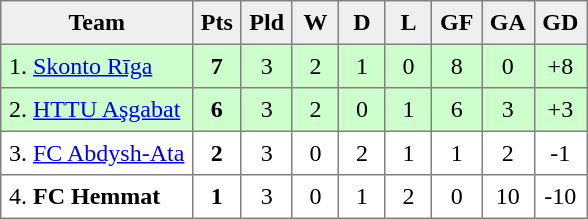<table style=border-collapse:collapse border=1 cellspacing=0 cellpadding=5>
<tr align=center bgcolor=#efefef>
<th>Team</th>
<th width=20>Pts</th>
<th width=20>Pld</th>
<th width=20>W</th>
<th width=20>D</th>
<th width=20>L</th>
<th width=20>GF</th>
<th width=20>GA</th>
<th width=20>GD</th>
</tr>
<tr align=center bgcolor=ccffcc>
<td align=left>1.  <a href='#'>Skonto Rīga</a></td>
<td><strong>7</strong></td>
<td>3</td>
<td>2</td>
<td>1</td>
<td>0</td>
<td>8</td>
<td>0</td>
<td>+8</td>
</tr>
<tr align=center bgcolor=ccffcc>
<td align=left>2.  <a href='#'>HTTU Aşgabat</a></td>
<td><strong>6</strong></td>
<td>3</td>
<td>2</td>
<td>0</td>
<td>1</td>
<td>6</td>
<td>3</td>
<td>+3</td>
</tr>
<tr align=center>
<td align=left>3.  <a href='#'>FC Abdysh-Ata</a></td>
<td><strong>2</strong></td>
<td>3</td>
<td>0</td>
<td>2</td>
<td>1</td>
<td>1</td>
<td>2</td>
<td>-1</td>
</tr>
<tr align=center>
<td align=left>4.  <strong>FC Hemmat</strong></td>
<td><strong>1</strong></td>
<td>3</td>
<td>0</td>
<td>1</td>
<td>2</td>
<td>0</td>
<td>10</td>
<td>-10</td>
</tr>
</table>
